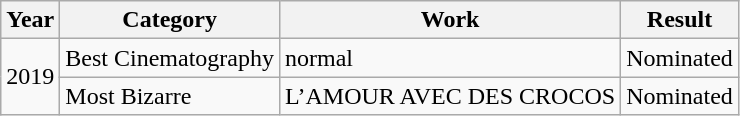<table class="wikitable">
<tr>
<th>Year</th>
<th>Category</th>
<th>Work</th>
<th>Result</th>
</tr>
<tr>
<td rowspan="2">2019</td>
<td>Best Cinematography</td>
<td>normal</td>
<td>Nominated</td>
</tr>
<tr>
<td>Most Bizarre</td>
<td>L’AMOUR AVEC DES CROCOS</td>
<td>Nominated</td>
</tr>
</table>
